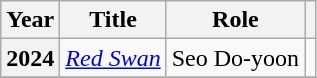<table class="wikitable sortable plainrowheaders">
<tr>
<th scope="col">Year</th>
<th scope="col">Title</th>
<th scope="col">Role</th>
<th scope="col" class="unsortable"></th>
</tr>
<tr>
<th scope="row">2024</th>
<td><em><a href='#'>Red Swan</a></em></td>
<td>Seo Do-yoon</td>
<td style="text-align:center"></td>
</tr>
<tr>
</tr>
</table>
